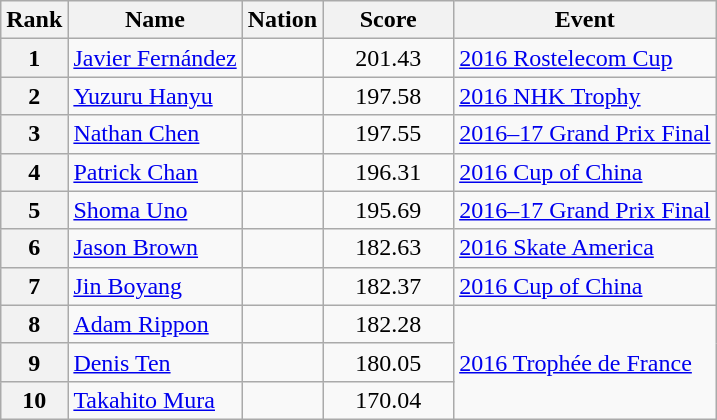<table class="wikitable sortable">
<tr>
<th>Rank</th>
<th>Name</th>
<th>Nation</th>
<th style="width:80px;">Score</th>
<th>Event</th>
</tr>
<tr>
<th>1</th>
<td><a href='#'>Javier Fernández</a></td>
<td></td>
<td style="text-align:center;">201.43</td>
<td><a href='#'>2016 Rostelecom Cup</a></td>
</tr>
<tr>
<th>2</th>
<td><a href='#'>Yuzuru Hanyu</a></td>
<td></td>
<td style="text-align:center;">197.58</td>
<td><a href='#'>2016 NHK Trophy</a></td>
</tr>
<tr>
<th>3</th>
<td><a href='#'>Nathan Chen</a></td>
<td></td>
<td style="text-align:center;">197.55</td>
<td><a href='#'>2016–17 Grand Prix Final</a></td>
</tr>
<tr>
<th>4</th>
<td><a href='#'>Patrick Chan</a></td>
<td></td>
<td style="text-align:center;">196.31</td>
<td><a href='#'>2016 Cup of China</a></td>
</tr>
<tr>
<th>5</th>
<td><a href='#'>Shoma Uno</a></td>
<td></td>
<td style="text-align:center;">195.69</td>
<td><a href='#'>2016–17 Grand Prix Final</a></td>
</tr>
<tr>
<th>6</th>
<td><a href='#'>Jason Brown</a></td>
<td></td>
<td style="text-align:center;">182.63</td>
<td><a href='#'>2016 Skate America</a></td>
</tr>
<tr>
<th>7</th>
<td><a href='#'>Jin Boyang</a></td>
<td></td>
<td style="text-align:center;">182.37</td>
<td><a href='#'>2016 Cup of China</a></td>
</tr>
<tr>
<th>8</th>
<td><a href='#'>Adam Rippon</a></td>
<td></td>
<td style="text-align:center;">182.28</td>
<td rowspan="3"><a href='#'>2016 Trophée de France</a></td>
</tr>
<tr>
<th>9</th>
<td><a href='#'>Denis Ten</a></td>
<td></td>
<td style="text-align:center;">180.05</td>
</tr>
<tr>
<th>10</th>
<td><a href='#'>Takahito Mura</a></td>
<td></td>
<td style="text-align:center;">170.04</td>
</tr>
</table>
